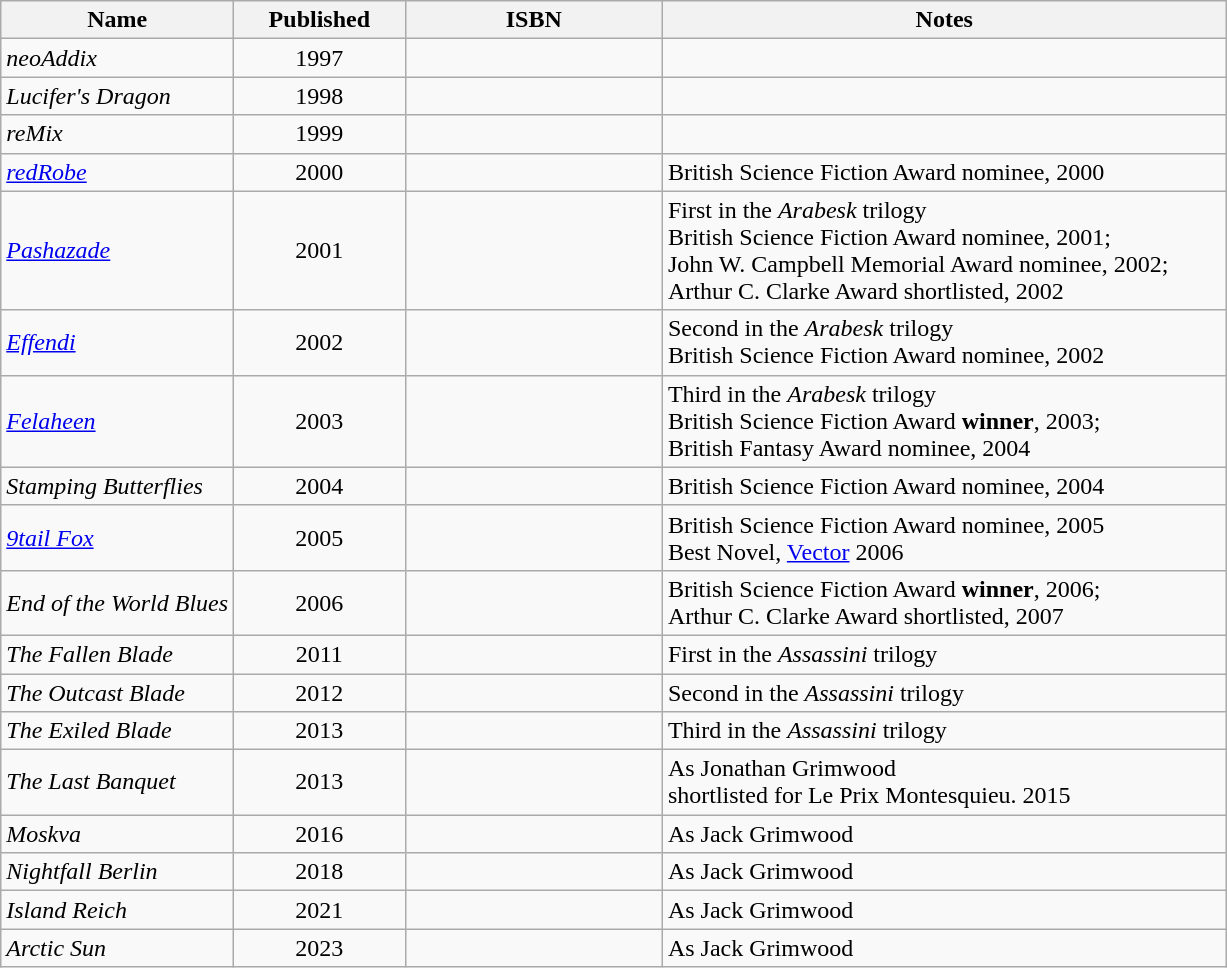<table class="wikitable sortable" id="noveltable" border="1">
<tr>
<th Width=19%>Name</th>
<th width=14%>Published</th>
<th Width=21%>ISBN</th>
<th>Notes</th>
</tr>
<tr>
<td><em>neoAddix</em></td>
<td align="center">1997</td>
<td align="center"></td>
<td></td>
</tr>
<tr>
<td><em>Lucifer's Dragon</em></td>
<td align="center">1998</td>
<td align="center"></td>
<td></td>
</tr>
<tr>
<td><em>reMix</em></td>
<td align="center">1999</td>
<td align="center"></td>
<td></td>
</tr>
<tr>
<td><em><a href='#'>redRobe</a></em></td>
<td align="center">2000</td>
<td align="center"></td>
<td>British Science Fiction Award nominee, 2000</td>
</tr>
<tr>
<td><em><a href='#'>Pashazade</a></em></td>
<td align="center">2001</td>
<td align="center"></td>
<td>First in the <em>Arabesk</em> trilogy<br>British Science Fiction Award nominee, 2001;<br>John W. Campbell Memorial Award nominee, 2002;<br>Arthur C. Clarke Award shortlisted, 2002</td>
</tr>
<tr>
<td><em><a href='#'>Effendi</a></em></td>
<td align="center">2002</td>
<td align="center"></td>
<td>Second in the <em>Arabesk</em> trilogy<br>British Science Fiction Award nominee, 2002</td>
</tr>
<tr>
<td><em><a href='#'>Felaheen</a></em></td>
<td align="center">2003</td>
<td align="center"></td>
<td>Third in the <em>Arabesk</em> trilogy<br>British Science Fiction Award <strong>winner</strong>, 2003;<br>British Fantasy Award nominee, 2004</td>
</tr>
<tr>
<td><em>Stamping Butterflies</em></td>
<td align="center">2004</td>
<td align="center"></td>
<td>British Science Fiction Award nominee, 2004</td>
</tr>
<tr>
<td><em><a href='#'>9tail Fox</a></em></td>
<td align="center">2005</td>
<td align="center"></td>
<td>British Science Fiction Award nominee, 2005<br>Best Novel, <a href='#'>Vector</a> 2006</td>
</tr>
<tr>
<td><em>End of the World Blues</em></td>
<td align="center">2006</td>
<td align="center"></td>
<td>British Science Fiction Award <strong>winner</strong>, 2006;<br> Arthur C. Clarke Award shortlisted, 2007</td>
</tr>
<tr>
<td><em>The Fallen Blade</em></td>
<td align="center">2011</td>
<td align="center"></td>
<td>First in the <em>Assassini</em> trilogy</td>
</tr>
<tr>
<td><em>The Outcast Blade</em></td>
<td align="center">2012</td>
<td align="center"></td>
<td>Second in the <em>Assassini</em> trilogy</td>
</tr>
<tr>
<td><em>The Exiled Blade</em></td>
<td align="center">2013</td>
<td align="center"></td>
<td>Third in the <em>Assassini</em> trilogy</td>
</tr>
<tr>
<td><em>The Last Banquet</em></td>
<td align="center">2013</td>
<td align="center"></td>
<td>As Jonathan Grimwood<br> shortlisted for Le Prix Montesquieu. 2015</td>
</tr>
<tr>
<td><em>Moskva</em></td>
<td align="center">2016</td>
<td align="center"></td>
<td>As Jack Grimwood</td>
</tr>
<tr>
<td><em>Nightfall Berlin</em></td>
<td align="center">2018</td>
<td align="center"></td>
<td>As Jack Grimwood</td>
</tr>
<tr>
<td><em>Island Reich</em></td>
<td align="center">2021</td>
<td align="center"></td>
<td>As Jack Grimwood</td>
</tr>
<tr>
<td><em>Arctic Sun</em></td>
<td align="center">2023</td>
<td align="center"></td>
<td>As Jack Grimwood</td>
</tr>
</table>
